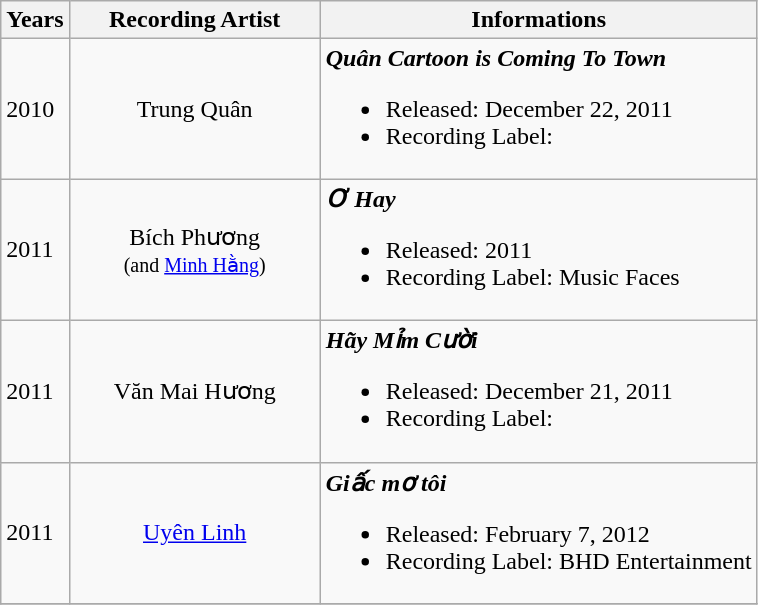<table class="wikitable">
<tr>
<th align="left">Years</th>
<th align="left" width="160">Recording Artist</th>
<th align="left">Informations</th>
</tr>
<tr>
<td rowspan=>2010</td>
<td align="center">Trung Quân</td>
<td align="left"><strong><em>Quân Cartoon is Coming To Town</em></strong><br><ul><li>Released: December 22, 2011</li><li>Recording Label:</li></ul></td>
</tr>
<tr>
<td rowspan=>2011</td>
<td align="center">Bích Phương <br><small>(and <a href='#'>Minh Hằng</a>)</small></td>
<td align="left"><strong><em>Ơ Hay</em></strong><br><ul><li>Released: 2011</li><li>Recording Label: Music Faces</li></ul></td>
</tr>
<tr>
<td rowspan=>2011</td>
<td align="center">Văn Mai Hương</td>
<td align="left"><strong><em>Hãy Mỉm Cười</em></strong><br><ul><li>Released: December 21, 2011</li><li>Recording Label:</li></ul></td>
</tr>
<tr>
<td rowspan=>2011</td>
<td align="center"><a href='#'>Uyên Linh</a></td>
<td align="left"><strong><em>Giấc mơ tôi</em></strong><br><ul><li>Released: February 7, 2012</li><li>Recording Label: BHD Entertainment</li></ul></td>
</tr>
<tr>
</tr>
</table>
